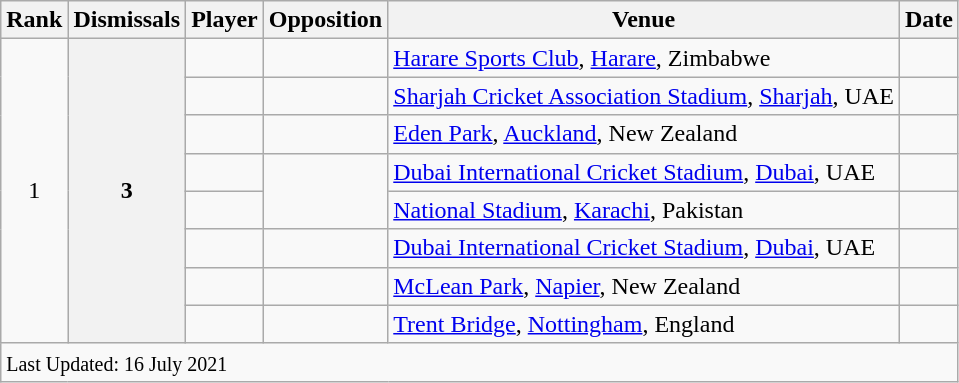<table class="wikitable plainrowheaders sortable">
<tr>
<th scope=col>Rank</th>
<th scope=col>Dismissals</th>
<th scope=col>Player</th>
<th scope=col>Opposition</th>
<th scope=col>Venue</th>
<th scope=col>Date</th>
</tr>
<tr>
<td align=center rowspan=8>1</td>
<th scope=row style=text-align:center; rowspan=8>3</th>
<td></td>
<td></td>
<td><a href='#'>Harare Sports Club</a>, <a href='#'>Harare</a>, Zimbabwe</td>
<td></td>
</tr>
<tr>
<td></td>
<td></td>
<td><a href='#'>Sharjah Cricket Association Stadium</a>, <a href='#'>Sharjah</a>, UAE</td>
<td></td>
</tr>
<tr>
<td></td>
<td></td>
<td><a href='#'>Eden Park</a>, <a href='#'>Auckland</a>, New Zealand</td>
<td></td>
</tr>
<tr>
<td></td>
<td rowspan=2></td>
<td><a href='#'>Dubai International Cricket Stadium</a>, <a href='#'>Dubai</a>, UAE</td>
<td></td>
</tr>
<tr>
<td></td>
<td><a href='#'>National Stadium</a>, <a href='#'>Karachi</a>, Pakistan</td>
<td></td>
</tr>
<tr>
<td></td>
<td></td>
<td><a href='#'>Dubai International Cricket Stadium</a>, <a href='#'>Dubai</a>, UAE</td>
<td></td>
</tr>
<tr>
<td></td>
<td></td>
<td><a href='#'>McLean Park</a>, <a href='#'>Napier</a>, New Zealand</td>
<td></td>
</tr>
<tr>
<td></td>
<td></td>
<td><a href='#'>Trent Bridge</a>, <a href='#'>Nottingham</a>, England</td>
<td></td>
</tr>
<tr class=sortbottom>
<td colspan=6><small>Last Updated: 16 July 2021</small></td>
</tr>
</table>
